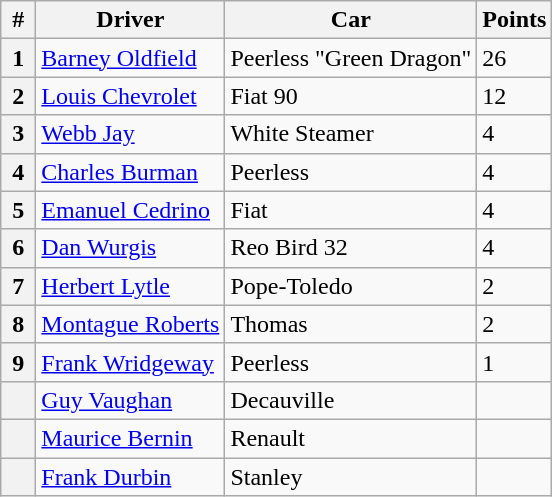<table class="wikitable">
<tr>
<th> # </th>
<th>Driver</th>
<th>Car</th>
<th>Points</th>
</tr>
<tr>
<th>1</th>
<td> <a href='#'>Barney Oldfield</a></td>
<td>Peerless "Green Dragon"</td>
<td>26</td>
</tr>
<tr>
<th>2</th>
<td> <a href='#'>Louis Chevrolet</a></td>
<td>Fiat 90</td>
<td>12</td>
</tr>
<tr>
<th>3</th>
<td> <a href='#'>Webb Jay</a></td>
<td>White Steamer</td>
<td>4</td>
</tr>
<tr>
<th>4</th>
<td> <a href='#'>Charles Burman</a></td>
<td>Peerless</td>
<td>4</td>
</tr>
<tr>
<th>5</th>
<td> <a href='#'>Emanuel Cedrino</a></td>
<td>Fiat</td>
<td>4</td>
</tr>
<tr>
<th>6</th>
<td> <a href='#'>Dan Wurgis</a></td>
<td>Reo Bird 32</td>
<td>4</td>
</tr>
<tr>
<th>7</th>
<td> <a href='#'>Herbert Lytle</a></td>
<td>Pope-Toledo</td>
<td>2</td>
</tr>
<tr>
<th>8</th>
<td> <a href='#'>Montague Roberts</a></td>
<td>Thomas</td>
<td>2</td>
</tr>
<tr>
<th>9</th>
<td> <a href='#'>Frank Wridgeway</a></td>
<td>Peerless</td>
<td>1</td>
</tr>
<tr>
<th></th>
<td> <a href='#'>Guy Vaughan</a></td>
<td>Decauville</td>
<td></td>
</tr>
<tr>
<th></th>
<td> <a href='#'>Maurice Bernin</a></td>
<td>Renault</td>
<td></td>
</tr>
<tr>
<th></th>
<td> <a href='#'>Frank Durbin</a></td>
<td>Stanley</td>
<td></td>
</tr>
</table>
